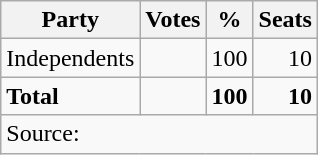<table class=wikitable style=text-align:right>
<tr>
<th>Party</th>
<th>Votes</th>
<th>%</th>
<th>Seats</th>
</tr>
<tr>
<td align=left>Independents</td>
<td></td>
<td>100</td>
<td>10</td>
</tr>
<tr>
<td align=left><strong>Total</strong></td>
<td></td>
<td><strong>100</strong></td>
<td><strong>10</strong></td>
</tr>
<tr>
<td align=left colspan=4>Source: </td>
</tr>
</table>
